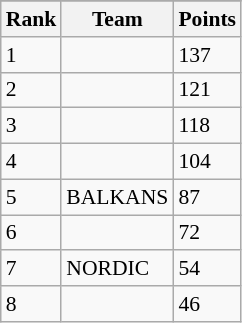<table class="wikitable" style="font-size: 90%;">
<tr>
</tr>
<tr>
<th>Rank</th>
<th>Team</th>
<th>Points</th>
</tr>
<tr>
<td>1</td>
<td></td>
<td>137</td>
</tr>
<tr>
<td>2</td>
<td></td>
<td>121</td>
</tr>
<tr>
<td>3</td>
<td></td>
<td>118</td>
</tr>
<tr>
<td>4</td>
<td></td>
<td>104</td>
</tr>
<tr>
<td>5</td>
<td>BALKANS</td>
<td>87</td>
</tr>
<tr>
<td>6</td>
<td></td>
<td>72</td>
</tr>
<tr>
<td>7</td>
<td>NORDIC</td>
<td>54</td>
</tr>
<tr>
<td>8</td>
<td></td>
<td>46</td>
</tr>
</table>
